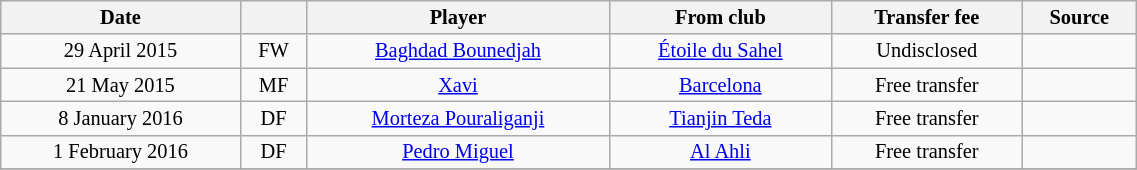<table class="wikitable sortable" style="width:60%; text-align:center; font-size:85%; text-align:centre;">
<tr>
<th>Date</th>
<th></th>
<th>Player</th>
<th>From club</th>
<th>Transfer fee</th>
<th>Source</th>
</tr>
<tr>
<td>29 April 2015</td>
<td>FW</td>
<td> <a href='#'>Baghdad Bounedjah</a></td>
<td> <a href='#'>Étoile du Sahel</a></td>
<td>Undisclosed</td>
<td></td>
</tr>
<tr>
<td>21 May 2015</td>
<td>MF</td>
<td> <a href='#'>Xavi</a></td>
<td> <a href='#'>Barcelona</a></td>
<td>Free transfer</td>
<td></td>
</tr>
<tr>
<td>8 January 2016</td>
<td>DF</td>
<td> <a href='#'>Morteza Pouraliganji</a></td>
<td> <a href='#'>Tianjin Teda</a></td>
<td>Free transfer</td>
<td></td>
</tr>
<tr>
<td>1 February 2016</td>
<td>DF</td>
<td> <a href='#'>Pedro Miguel</a></td>
<td><a href='#'>Al Ahli</a></td>
<td>Free transfer</td>
<td></td>
</tr>
<tr>
</tr>
</table>
